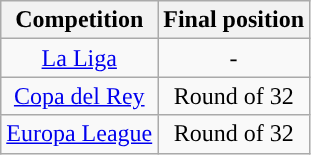<table class="wikitable" style="font-size:100%; text-align:center">
<tr>
<th>Competition</th>
<th>Final position</th>
</tr>
<tr style="background:">
<td><a href='#'>La Liga</a></td>
<td>-</td>
</tr>
<tr style="background:">
<td><a href='#'>Copa del Rey</a></td>
<td>Round of 32</td>
</tr>
<tr style="background:">
<td><a href='#'>Europa League</a></td>
<td>Round of 32</td>
</tr>
</table>
